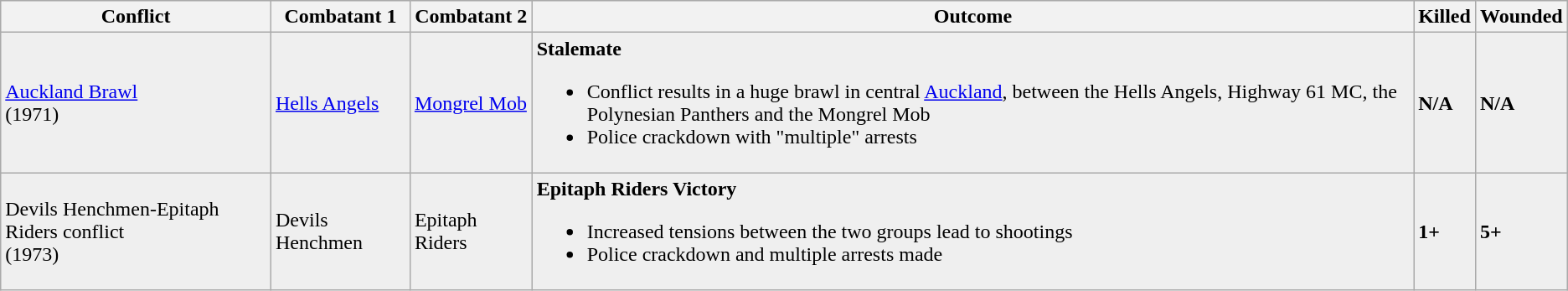<table class="wikitable" style="background:#efefef;">
<tr>
<th>Conflict</th>
<th>Combatant 1</th>
<th>Combatant 2</th>
<th>Outcome</th>
<th>Killed</th>
<th>Wounded</th>
</tr>
<tr>
<td><a href='#'>Auckland Brawl</a><br>(1971)</td>
<td><a href='#'>Hells Angels</a></td>
<td><a href='#'>Mongrel Mob</a></td>
<td><strong>Stalemate</strong><br><ul><li>Conflict results in a huge brawl in central <a href='#'>Auckland</a>, between the Hells Angels, Highway 61 MC, the Polynesian Panthers and the Mongrel Mob</li><li>Police crackdown with "multiple" arrests</li></ul></td>
<td><strong>N/A</strong></td>
<td><strong>N/A</strong></td>
</tr>
<tr>
<td>Devils Henchmen-Epitaph Riders conflict<br>(1973)</td>
<td>Devils Henchmen</td>
<td>Epitaph Riders</td>
<td><strong>Epitaph Riders Victory</strong><br><ul><li>Increased tensions between the two groups lead to shootings</li><li>Police crackdown and multiple arrests made</li></ul></td>
<td><strong>1+</strong></td>
<td><strong>5+</strong></td>
</tr>
</table>
